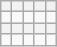<table class=wikitable>
<tr>
<th width=20%></th>
<th width=20%></th>
<th width=20%></th>
<th width=20%></th>
<th width=20%></th>
</tr>
<tr style="vertical-align:top">
<td></td>
<td></td>
<td></td>
<td></td>
<td></td>
</tr>
<tr>
<th width=20%></th>
<th width=20%></th>
<th width=20%></th>
<th width=20%></th>
<th width=20%></th>
</tr>
<tr style="vertical-align:top">
<td></td>
<td></td>
<td></td>
<td></td>
<td></td>
</tr>
</table>
